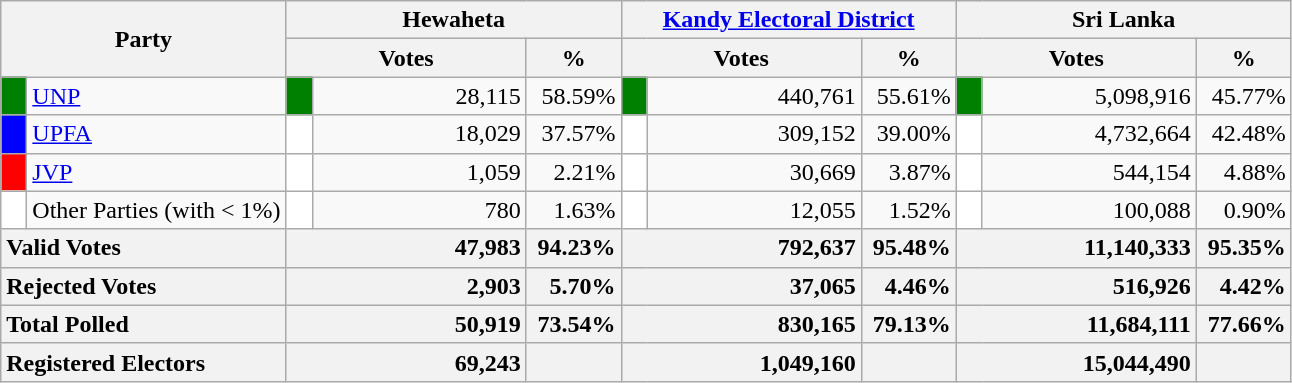<table class="wikitable">
<tr>
<th colspan="2" width="144px"rowspan="2">Party</th>
<th colspan="3" width="216px">Hewaheta</th>
<th colspan="3" width="216px"><a href='#'>Kandy Electoral District</a></th>
<th colspan="3" width="216px">Sri Lanka</th>
</tr>
<tr>
<th colspan="2" width="144px">Votes</th>
<th>%</th>
<th colspan="2" width="144px">Votes</th>
<th>%</th>
<th colspan="2" width="144px">Votes</th>
<th>%</th>
</tr>
<tr>
<td style="background-color:green;" width="10px"></td>
<td style="text-align:left;"><a href='#'>UNP</a></td>
<td style="background-color:green;" width="10px"></td>
<td style="text-align:right;">28,115</td>
<td style="text-align:right;">58.59%</td>
<td style="background-color:green;" width="10px"></td>
<td style="text-align:right;">440,761</td>
<td style="text-align:right;">55.61%</td>
<td style="background-color:green;" width="10px"></td>
<td style="text-align:right;">5,098,916</td>
<td style="text-align:right;">45.77%</td>
</tr>
<tr>
<td style="background-color:blue;" width="10px"></td>
<td style="text-align:left;"><a href='#'>UPFA</a></td>
<td style="background-color:white;" width="10px"></td>
<td style="text-align:right;">18,029</td>
<td style="text-align:right;">37.57%</td>
<td style="background-color:white;" width="10px"></td>
<td style="text-align:right;">309,152</td>
<td style="text-align:right;">39.00%</td>
<td style="background-color:white;" width="10px"></td>
<td style="text-align:right;">4,732,664</td>
<td style="text-align:right;">42.48%</td>
</tr>
<tr>
<td style="background-color:red;" width="10px"></td>
<td style="text-align:left;"><a href='#'>JVP</a></td>
<td style="background-color:white;" width="10px"></td>
<td style="text-align:right;">1,059</td>
<td style="text-align:right;">2.21%</td>
<td style="background-color:white;" width="10px"></td>
<td style="text-align:right;">30,669</td>
<td style="text-align:right;">3.87%</td>
<td style="background-color:white;" width="10px"></td>
<td style="text-align:right;">544,154</td>
<td style="text-align:right;">4.88%</td>
</tr>
<tr>
<td style="background-color:white;" width="10px"></td>
<td style="text-align:left;">Other Parties (with < 1%)</td>
<td style="background-color:white;" width="10px"></td>
<td style="text-align:right;">780</td>
<td style="text-align:right;">1.63%</td>
<td style="background-color:white;" width="10px"></td>
<td style="text-align:right;">12,055</td>
<td style="text-align:right;">1.52%</td>
<td style="background-color:white;" width="10px"></td>
<td style="text-align:right;">100,088</td>
<td style="text-align:right;">0.90%</td>
</tr>
<tr>
<th colspan="2" width="144px"style="text-align:left;">Valid Votes</th>
<th style="text-align:right;"colspan="2" width="144px">47,983</th>
<th style="text-align:right;">94.23%</th>
<th style="text-align:right;"colspan="2" width="144px">792,637</th>
<th style="text-align:right;">95.48%</th>
<th style="text-align:right;"colspan="2" width="144px">11,140,333</th>
<th style="text-align:right;">95.35%</th>
</tr>
<tr>
<th colspan="2" width="144px"style="text-align:left;">Rejected Votes</th>
<th style="text-align:right;"colspan="2" width="144px">2,903</th>
<th style="text-align:right;">5.70%</th>
<th style="text-align:right;"colspan="2" width="144px">37,065</th>
<th style="text-align:right;">4.46%</th>
<th style="text-align:right;"colspan="2" width="144px">516,926</th>
<th style="text-align:right;">4.42%</th>
</tr>
<tr>
<th colspan="2" width="144px"style="text-align:left;">Total Polled</th>
<th style="text-align:right;"colspan="2" width="144px">50,919</th>
<th style="text-align:right;">73.54%</th>
<th style="text-align:right;"colspan="2" width="144px">830,165</th>
<th style="text-align:right;">79.13%</th>
<th style="text-align:right;"colspan="2" width="144px">11,684,111</th>
<th style="text-align:right;">77.66%</th>
</tr>
<tr>
<th colspan="2" width="144px"style="text-align:left;">Registered Electors</th>
<th style="text-align:right;"colspan="2" width="144px">69,243</th>
<th></th>
<th style="text-align:right;"colspan="2" width="144px">1,049,160</th>
<th></th>
<th style="text-align:right;"colspan="2" width="144px">15,044,490</th>
<th></th>
</tr>
</table>
